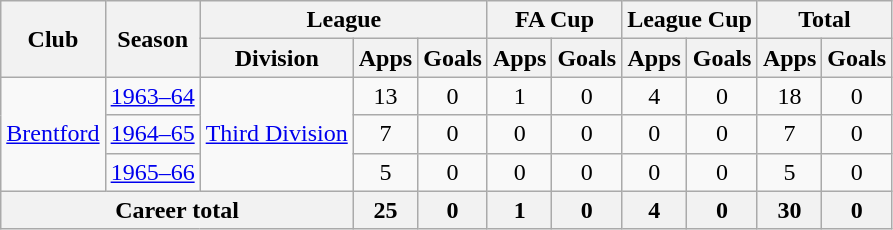<table class="wikitable" style="text-align: center;">
<tr>
<th rowspan="2">Club</th>
<th rowspan="2">Season</th>
<th colspan="3">League</th>
<th colspan="2">FA Cup</th>
<th colspan="2">League Cup</th>
<th colspan="2">Total</th>
</tr>
<tr>
<th>Division</th>
<th>Apps</th>
<th>Goals</th>
<th>Apps</th>
<th>Goals</th>
<th>Apps</th>
<th>Goals</th>
<th>Apps</th>
<th>Goals</th>
</tr>
<tr>
<td rowspan="3"><a href='#'>Brentford</a></td>
<td><a href='#'>1963–64</a></td>
<td rowspan="3"><a href='#'>Third Division</a></td>
<td>13</td>
<td>0</td>
<td>1</td>
<td>0</td>
<td>4</td>
<td>0</td>
<td>18</td>
<td>0</td>
</tr>
<tr>
<td><a href='#'>1964–65</a></td>
<td>7</td>
<td>0</td>
<td>0</td>
<td>0</td>
<td>0</td>
<td>0</td>
<td>7</td>
<td>0</td>
</tr>
<tr>
<td><a href='#'>1965–66</a></td>
<td>5</td>
<td>0</td>
<td>0</td>
<td>0</td>
<td>0</td>
<td>0</td>
<td>5</td>
<td>0</td>
</tr>
<tr>
<th colspan="3">Career total</th>
<th>25</th>
<th>0</th>
<th>1</th>
<th>0</th>
<th>4</th>
<th>0</th>
<th>30</th>
<th>0</th>
</tr>
</table>
